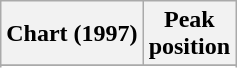<table class="wikitable plainrowheaders sortable" style="text-align:center;">
<tr>
<th scope="col">Chart (1997)</th>
<th scope="col">Peak<br>position</th>
</tr>
<tr>
</tr>
<tr>
</tr>
</table>
